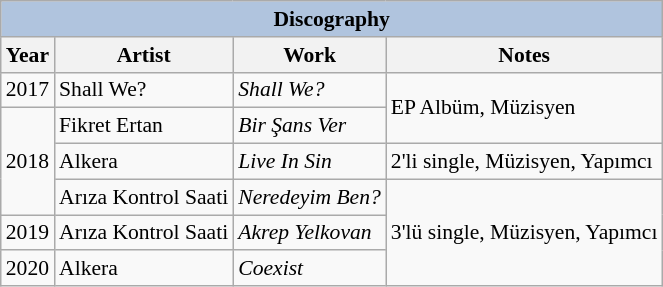<table class="wikitable" border="2" cellpadding="4" cellspacing="0" style="font-size:90%">
<tr>
<th colspan="4" style="background:LightSteelBlue">Discography</th>
</tr>
<tr>
<th>Year</th>
<th>Artist</th>
<th>Work</th>
<th>Notes</th>
</tr>
<tr>
<td>2017</td>
<td>Shall We?</td>
<td><em>Shall We?</em></td>
<td rowspan="2">EP Albüm, Müzisyen</td>
</tr>
<tr>
<td rowspan="3">2018</td>
<td>Fikret Ertan</td>
<td><em>Bir Şans Ver</em></td>
</tr>
<tr>
<td>Alkera</td>
<td><em>Live In Sin</em></td>
<td>2'li single, Müzisyen, Yapımcı</td>
</tr>
<tr>
<td>Arıza Kontrol Saati</td>
<td><em>Neredeyim Ben?</em></td>
<td rowspan="3">3'lü single, Müzisyen, Yapımcı</td>
</tr>
<tr>
<td>2019</td>
<td>Arıza Kontrol Saati</td>
<td><em>Akrep Yelkovan</em></td>
</tr>
<tr>
<td>2020</td>
<td>Alkera</td>
<td><em>Coexist</em></td>
</tr>
</table>
